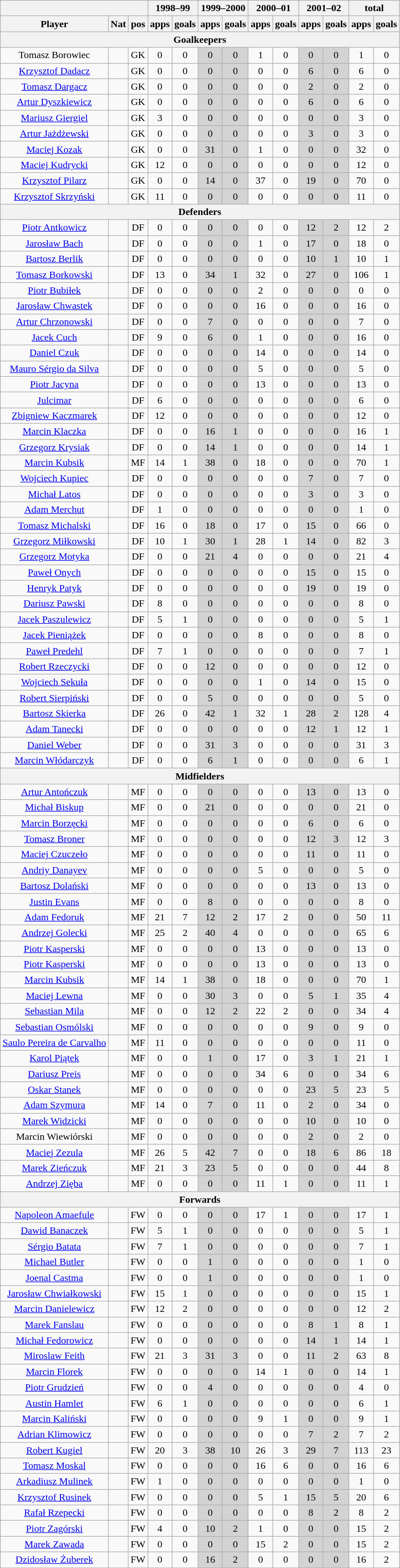<table class="wikitable" style="text-align: center">
<tr>
<th colspan=3></th>
<th colspan=2>1998–99</th>
<th colspan=2>1999–2000</th>
<th colspan=2>2000–01</th>
<th colspan=2>2001–02</th>
<th colspan=2>total</th>
</tr>
<tr>
<th>Player</th>
<th>Nat</th>
<th>pos</th>
<th>apps</th>
<th>goals</th>
<th>apps</th>
<th>goals</th>
<th>apps</th>
<th>goals</th>
<th>apps</th>
<th>goals</th>
<th>apps</th>
<th>goals</th>
</tr>
<tr>
<th colspan=13>Goalkeepers</th>
</tr>
<tr>
<td>Tomasz Borowiec</td>
<td></td>
<td>GK</td>
<td>0</td>
<td>0</td>
<td bgcolor=lightgrey>0</td>
<td bgcolor=lightgrey>0</td>
<td>1</td>
<td>0</td>
<td bgcolor=lightgrey>0</td>
<td bgcolor=lightgrey>0</td>
<td>1</td>
<td>0</td>
</tr>
<tr>
<td><a href='#'>Krzysztof Dadacz</a></td>
<td></td>
<td>GK</td>
<td>0</td>
<td>0</td>
<td bgcolor=lightgrey>0</td>
<td bgcolor=lightgrey>0</td>
<td>0</td>
<td>0</td>
<td bgcolor=lightgrey>6</td>
<td bgcolor=lightgrey>0</td>
<td>6</td>
<td>0</td>
</tr>
<tr>
<td><a href='#'>Tomasz Dargacz</a></td>
<td></td>
<td>GK</td>
<td>0</td>
<td>0</td>
<td bgcolor=lightgrey>0</td>
<td bgcolor=lightgrey>0</td>
<td>0</td>
<td>0</td>
<td bgcolor=lightgrey>2</td>
<td bgcolor=lightgrey>0</td>
<td>2</td>
<td>0</td>
</tr>
<tr>
<td><a href='#'>Artur Dyszkiewicz</a></td>
<td></td>
<td>GK</td>
<td>0</td>
<td>0</td>
<td bgcolor=lightgrey>0</td>
<td bgcolor=lightgrey>0</td>
<td>0</td>
<td>0</td>
<td bgcolor=lightgrey>6</td>
<td bgcolor=lightgrey>0</td>
<td>6</td>
<td>0</td>
</tr>
<tr>
<td><a href='#'>Mariusz Giergiel</a></td>
<td></td>
<td>GK</td>
<td>3</td>
<td>0</td>
<td bgcolor=lightgrey>0</td>
<td bgcolor=lightgrey>0</td>
<td>0</td>
<td>0</td>
<td bgcolor=lightgrey>0</td>
<td bgcolor=lightgrey>0</td>
<td>3</td>
<td>0</td>
</tr>
<tr>
<td><a href='#'>Artur Jażdżewski</a></td>
<td></td>
<td>GK</td>
<td>0</td>
<td>0</td>
<td bgcolor=lightgrey>0</td>
<td bgcolor=lightgrey>0</td>
<td>0</td>
<td>0</td>
<td bgcolor=lightgrey>3</td>
<td bgcolor=lightgrey>0</td>
<td>3</td>
<td>0</td>
</tr>
<tr>
<td><a href='#'>Maciej Kozak</a></td>
<td></td>
<td>GK</td>
<td>0</td>
<td>0</td>
<td bgcolor=lightgrey>31</td>
<td bgcolor=lightgrey>0</td>
<td>1</td>
<td>0</td>
<td bgcolor=lightgrey>0</td>
<td bgcolor=lightgrey>0</td>
<td>32</td>
<td>0</td>
</tr>
<tr>
<td><a href='#'>Maciej Kudrycki</a></td>
<td></td>
<td>GK</td>
<td>12</td>
<td>0</td>
<td bgcolor=lightgrey>0</td>
<td bgcolor=lightgrey>0</td>
<td>0</td>
<td>0</td>
<td bgcolor=lightgrey>0</td>
<td bgcolor=lightgrey>0</td>
<td>12</td>
<td>0</td>
</tr>
<tr>
<td><a href='#'>Krzysztof Pilarz</a></td>
<td></td>
<td>GK</td>
<td>0</td>
<td>0</td>
<td bgcolor=lightgrey>14</td>
<td bgcolor=lightgrey>0</td>
<td>37</td>
<td>0</td>
<td bgcolor=lightgrey>19</td>
<td bgcolor=lightgrey>0</td>
<td>70</td>
<td>0</td>
</tr>
<tr>
<td><a href='#'>Krzysztof Skrzyński</a></td>
<td></td>
<td>GK</td>
<td>11</td>
<td>0</td>
<td bgcolor=lightgrey>0</td>
<td bgcolor=lightgrey>0</td>
<td>0</td>
<td>0</td>
<td bgcolor=lightgrey>0</td>
<td bgcolor=lightgrey>0</td>
<td>11</td>
<td>0</td>
</tr>
<tr>
<th colspan=13>Defenders</th>
</tr>
<tr>
<td><a href='#'>Piotr Antkowicz</a></td>
<td></td>
<td>DF</td>
<td>0</td>
<td>0</td>
<td bgcolor=lightgrey>0</td>
<td bgcolor=lightgrey>0</td>
<td>0</td>
<td>0</td>
<td bgcolor=lightgrey>12</td>
<td bgcolor=lightgrey>2</td>
<td>12</td>
<td>2</td>
</tr>
<tr>
<td><a href='#'>Jarosław Bach</a></td>
<td></td>
<td>DF</td>
<td>0</td>
<td>0</td>
<td bgcolor=lightgrey>0</td>
<td bgcolor=lightgrey>0</td>
<td>1</td>
<td>0</td>
<td bgcolor=lightgrey>17</td>
<td bgcolor=lightgrey>0</td>
<td>18</td>
<td>0</td>
</tr>
<tr>
<td><a href='#'>Bartosz Berlik</a></td>
<td></td>
<td>DF</td>
<td>0</td>
<td>0</td>
<td bgcolor=lightgrey>0</td>
<td bgcolor=lightgrey>0</td>
<td>0</td>
<td>0</td>
<td bgcolor=lightgrey>10</td>
<td bgcolor=lightgrey>1</td>
<td>10</td>
<td>1</td>
</tr>
<tr>
<td><a href='#'>Tomasz Borkowski</a></td>
<td></td>
<td>DF</td>
<td>13</td>
<td>0</td>
<td bgcolor=lightgrey>34</td>
<td bgcolor=lightgrey>1</td>
<td>32</td>
<td>0</td>
<td bgcolor=lightgrey>27</td>
<td bgcolor=lightgrey>0</td>
<td>106</td>
<td>1</td>
</tr>
<tr>
<td><a href='#'>Piotr Bubiłek</a></td>
<td></td>
<td>DF</td>
<td>0</td>
<td>0</td>
<td bgcolor=lightgrey>0</td>
<td bgcolor=lightgrey>0</td>
<td>2</td>
<td>0</td>
<td bgcolor=lightgrey>0</td>
<td bgcolor=lightgrey>0</td>
<td>0</td>
<td>0</td>
</tr>
<tr>
<td><a href='#'>Jarosław Chwastek</a></td>
<td></td>
<td>DF</td>
<td>0</td>
<td>0</td>
<td bgcolor=lightgrey>0</td>
<td bgcolor=lightgrey>0</td>
<td>16</td>
<td>0</td>
<td bgcolor=lightgrey>0</td>
<td bgcolor=lightgrey>0</td>
<td>16</td>
<td>0</td>
</tr>
<tr>
<td><a href='#'>Artur Chrzonowski</a></td>
<td></td>
<td>DF</td>
<td>0</td>
<td>0</td>
<td bgcolor=lightgrey>7</td>
<td bgcolor=lightgrey>0</td>
<td>0</td>
<td>0</td>
<td bgcolor=lightgrey>0</td>
<td bgcolor=lightgrey>0</td>
<td>7</td>
<td>0</td>
</tr>
<tr>
<td><a href='#'>Jacek Cuch</a></td>
<td></td>
<td>DF</td>
<td>9</td>
<td>0</td>
<td bgcolor=lightgrey>6</td>
<td bgcolor=lightgrey>0</td>
<td>1</td>
<td>0</td>
<td bgcolor=lightgrey>0</td>
<td bgcolor=lightgrey>0</td>
<td>16</td>
<td>0</td>
</tr>
<tr>
<td><a href='#'>Daniel Czuk</a></td>
<td></td>
<td>DF</td>
<td>0</td>
<td>0</td>
<td bgcolor=lightgrey>0</td>
<td bgcolor=lightgrey>0</td>
<td>14</td>
<td>0</td>
<td bgcolor=lightgrey>0</td>
<td bgcolor=lightgrey>0</td>
<td>14</td>
<td>0</td>
</tr>
<tr>
<td><a href='#'>Mauro Sérgio da Silva</a></td>
<td></td>
<td>DF</td>
<td>0</td>
<td>0</td>
<td bgcolor=lightgrey>0</td>
<td bgcolor=lightgrey>0</td>
<td>5</td>
<td>0</td>
<td bgcolor=lightgrey>0</td>
<td bgcolor=lightgrey>0</td>
<td>5</td>
<td>0</td>
</tr>
<tr>
<td><a href='#'>Piotr Jacyna</a></td>
<td></td>
<td>DF</td>
<td>0</td>
<td>0</td>
<td bgcolor=lightgrey>0</td>
<td bgcolor=lightgrey>0</td>
<td>13</td>
<td>0</td>
<td bgcolor=lightgrey>0</td>
<td bgcolor=lightgrey>0</td>
<td>13</td>
<td>0</td>
</tr>
<tr>
<td><a href='#'>Julcimar</a></td>
<td></td>
<td>DF</td>
<td>6</td>
<td>0</td>
<td bgcolor=lightgrey>0</td>
<td bgcolor=lightgrey>0</td>
<td>0</td>
<td>0</td>
<td bgcolor=lightgrey>0</td>
<td bgcolor=lightgrey>0</td>
<td>6</td>
<td>0</td>
</tr>
<tr>
<td><a href='#'>Zbigniew Kaczmarek</a></td>
<td></td>
<td>DF</td>
<td>12</td>
<td>0</td>
<td bgcolor=lightgrey>0</td>
<td bgcolor=lightgrey>0</td>
<td>0</td>
<td>0</td>
<td bgcolor=lightgrey>0</td>
<td bgcolor=lightgrey>0</td>
<td>12</td>
<td>0</td>
</tr>
<tr>
<td><a href='#'>Marcin Klaczka</a></td>
<td></td>
<td>DF</td>
<td>0</td>
<td>0</td>
<td bgcolor=lightgrey>16</td>
<td bgcolor=lightgrey>1</td>
<td>0</td>
<td>0</td>
<td bgcolor=lightgrey>0</td>
<td bgcolor=lightgrey>0</td>
<td>16</td>
<td>1</td>
</tr>
<tr>
<td><a href='#'>Grzegorz Krysiak</a></td>
<td></td>
<td>DF</td>
<td>0</td>
<td>0</td>
<td bgcolor=lightgrey>14</td>
<td bgcolor=lightgrey>1</td>
<td>0</td>
<td>0</td>
<td bgcolor=lightgrey>0</td>
<td bgcolor=lightgrey>0</td>
<td>14</td>
<td>1</td>
</tr>
<tr>
<td><a href='#'>Marcin Kubsik</a></td>
<td></td>
<td>MF</td>
<td>14</td>
<td>1</td>
<td bgcolor=lightgrey>38</td>
<td bgcolor=lightgrey>0</td>
<td>18</td>
<td>0</td>
<td bgcolor=lightgrey>0</td>
<td bgcolor=lightgrey>0</td>
<td>70</td>
<td>1</td>
</tr>
<tr>
<td><a href='#'>Wojciech Kupiec</a></td>
<td></td>
<td>DF</td>
<td>0</td>
<td>0</td>
<td bgcolor=lightgrey>0</td>
<td bgcolor=lightgrey>0</td>
<td>0</td>
<td>0</td>
<td bgcolor=lightgrey>7</td>
<td bgcolor=lightgrey>0</td>
<td>7</td>
<td>0</td>
</tr>
<tr>
<td><a href='#'>Michał Latos</a></td>
<td></td>
<td>DF</td>
<td>0</td>
<td>0</td>
<td bgcolor=lightgrey>0</td>
<td bgcolor=lightgrey>0</td>
<td>0</td>
<td>0</td>
<td bgcolor=lightgrey>3</td>
<td bgcolor=lightgrey>0</td>
<td>3</td>
<td>0</td>
</tr>
<tr>
<td><a href='#'>Adam Merchut</a></td>
<td></td>
<td>DF</td>
<td>1</td>
<td>0</td>
<td bgcolor=lightgrey>0</td>
<td bgcolor=lightgrey>0</td>
<td>0</td>
<td>0</td>
<td bgcolor=lightgrey>0</td>
<td bgcolor=lightgrey>0</td>
<td>1</td>
<td>0</td>
</tr>
<tr>
<td><a href='#'>Tomasz Michalski</a></td>
<td></td>
<td>DF</td>
<td>16</td>
<td>0</td>
<td bgcolor=lightgrey>18</td>
<td bgcolor=lightgrey>0</td>
<td>17</td>
<td>0</td>
<td bgcolor=lightgrey>15</td>
<td bgcolor=lightgrey>0</td>
<td>66</td>
<td>0</td>
</tr>
<tr>
<td><a href='#'>Grzegorz Miłkowski</a></td>
<td></td>
<td>DF</td>
<td>10</td>
<td>1</td>
<td bgcolor=lightgrey>30</td>
<td bgcolor=lightgrey>1</td>
<td>28</td>
<td>1</td>
<td bgcolor=lightgrey>14</td>
<td bgcolor=lightgrey>0</td>
<td>82</td>
<td>3</td>
</tr>
<tr>
<td><a href='#'>Grzegorz Motyka</a></td>
<td></td>
<td>DF</td>
<td>0</td>
<td>0</td>
<td bgcolor=lightgrey>21</td>
<td bgcolor=lightgrey>4</td>
<td>0</td>
<td>0</td>
<td bgcolor=lightgrey>0</td>
<td bgcolor=lightgrey>0</td>
<td>21</td>
<td>4</td>
</tr>
<tr>
<td><a href='#'>Paweł Onych</a></td>
<td></td>
<td>DF</td>
<td>0</td>
<td>0</td>
<td bgcolor=lightgrey>0</td>
<td bgcolor=lightgrey>0</td>
<td>0</td>
<td>0</td>
<td bgcolor=lightgrey>15</td>
<td bgcolor=lightgrey>0</td>
<td>15</td>
<td>0</td>
</tr>
<tr>
<td><a href='#'>Henryk Patyk</a></td>
<td></td>
<td>DF</td>
<td>0</td>
<td>0</td>
<td bgcolor=lightgrey>0</td>
<td bgcolor=lightgrey>0</td>
<td>0</td>
<td>0</td>
<td bgcolor=lightgrey>19</td>
<td bgcolor=lightgrey>0</td>
<td>19</td>
<td>0</td>
</tr>
<tr>
<td><a href='#'>Dariusz Pawski</a></td>
<td></td>
<td>DF</td>
<td>8</td>
<td>0</td>
<td bgcolor=lightgrey>0</td>
<td bgcolor=lightgrey>0</td>
<td>0</td>
<td>0</td>
<td bgcolor=lightgrey>0</td>
<td bgcolor=lightgrey>0</td>
<td>8</td>
<td>0</td>
</tr>
<tr>
<td><a href='#'>Jacek Paszulewicz</a></td>
<td></td>
<td>DF</td>
<td>5</td>
<td>1</td>
<td bgcolor=lightgrey>0</td>
<td bgcolor=lightgrey>0</td>
<td>0</td>
<td>0</td>
<td bgcolor=lightgrey>0</td>
<td bgcolor=lightgrey>0</td>
<td>5</td>
<td>1</td>
</tr>
<tr>
<td><a href='#'>Jacek Pieniążek</a></td>
<td></td>
<td>DF</td>
<td>0</td>
<td>0</td>
<td bgcolor=lightgrey>0</td>
<td bgcolor=lightgrey>0</td>
<td>8</td>
<td>0</td>
<td bgcolor=lightgrey>0</td>
<td bgcolor=lightgrey>0</td>
<td>8</td>
<td>0</td>
</tr>
<tr>
<td><a href='#'>Paweł Predehl</a></td>
<td></td>
<td>DF</td>
<td>7</td>
<td>1</td>
<td bgcolor=lightgrey>0</td>
<td bgcolor=lightgrey>0</td>
<td>0</td>
<td>0</td>
<td bgcolor=lightgrey>0</td>
<td bgcolor=lightgrey>0</td>
<td>7</td>
<td>1</td>
</tr>
<tr>
<td><a href='#'>Robert Rzeczycki</a></td>
<td></td>
<td>DF</td>
<td>0</td>
<td>0</td>
<td bgcolor=lightgrey>12</td>
<td bgcolor=lightgrey>0</td>
<td>0</td>
<td>0</td>
<td bgcolor=lightgrey>0</td>
<td bgcolor=lightgrey>0</td>
<td>12</td>
<td>0</td>
</tr>
<tr>
<td><a href='#'>Wojciech Sekuła</a></td>
<td></td>
<td>DF</td>
<td>0</td>
<td>0</td>
<td bgcolor=lightgrey>0</td>
<td bgcolor=lightgrey>0</td>
<td>1</td>
<td>0</td>
<td bgcolor=lightgrey>14</td>
<td bgcolor=lightgrey>0</td>
<td>15</td>
<td>0</td>
</tr>
<tr>
<td><a href='#'>Robert Sierpiński</a></td>
<td></td>
<td>DF</td>
<td>0</td>
<td>0</td>
<td bgcolor=lightgrey>5</td>
<td bgcolor=lightgrey>0</td>
<td>0</td>
<td>0</td>
<td bgcolor=lightgrey>0</td>
<td bgcolor=lightgrey>0</td>
<td>5</td>
<td>0</td>
</tr>
<tr>
<td><a href='#'>Bartosz Skierka</a></td>
<td></td>
<td>DF</td>
<td>26</td>
<td>0</td>
<td bgcolor=lightgrey>42</td>
<td bgcolor=lightgrey>1</td>
<td>32</td>
<td>1</td>
<td bgcolor=lightgrey>28</td>
<td bgcolor=lightgrey>2</td>
<td>128</td>
<td>4</td>
</tr>
<tr>
<td><a href='#'>Adam Tanecki</a></td>
<td></td>
<td>DF</td>
<td>0</td>
<td>0</td>
<td bgcolor=lightgrey>0</td>
<td bgcolor=lightgrey>0</td>
<td>0</td>
<td>0</td>
<td bgcolor=lightgrey>12</td>
<td bgcolor=lightgrey>1</td>
<td>12</td>
<td>1</td>
</tr>
<tr>
<td><a href='#'>Daniel Weber</a></td>
<td></td>
<td>DF</td>
<td>0</td>
<td>0</td>
<td bgcolor=lightgrey>31</td>
<td bgcolor=lightgrey>3</td>
<td>0</td>
<td>0</td>
<td bgcolor=lightgrey>0</td>
<td bgcolor=lightgrey>0</td>
<td>31</td>
<td>3</td>
</tr>
<tr>
<td><a href='#'>Marcin Włódarczyk</a></td>
<td></td>
<td>DF</td>
<td>0</td>
<td>0</td>
<td bgcolor=lightgrey>6</td>
<td bgcolor=lightgrey>1</td>
<td>0</td>
<td>0</td>
<td bgcolor=lightgrey>0</td>
<td bgcolor=lightgrey>0</td>
<td>6</td>
<td>1</td>
</tr>
<tr>
<th colspan=13>Midfielders</th>
</tr>
<tr>
<td><a href='#'>Artur Antończuk</a></td>
<td></td>
<td>MF</td>
<td>0</td>
<td>0</td>
<td bgcolor=lightgrey>0</td>
<td bgcolor=lightgrey>0</td>
<td>0</td>
<td>0</td>
<td bgcolor=lightgrey>13</td>
<td bgcolor=lightgrey>0</td>
<td>13</td>
<td>0</td>
</tr>
<tr>
<td><a href='#'>Michał Biskup</a></td>
<td></td>
<td>MF</td>
<td>0</td>
<td>0</td>
<td bgcolor=lightgrey>21</td>
<td bgcolor=lightgrey>0</td>
<td>0</td>
<td>0</td>
<td bgcolor=lightgrey>0</td>
<td bgcolor=lightgrey>0</td>
<td>21</td>
<td>0</td>
</tr>
<tr>
<td><a href='#'>Marcin Borzęcki</a></td>
<td></td>
<td>MF</td>
<td>0</td>
<td>0</td>
<td bgcolor=lightgrey>0</td>
<td bgcolor=lightgrey>0</td>
<td>0</td>
<td>0</td>
<td bgcolor=lightgrey>6</td>
<td bgcolor=lightgrey>0</td>
<td>6</td>
<td>0</td>
</tr>
<tr>
<td><a href='#'>Tomasz Broner</a></td>
<td></td>
<td>MF</td>
<td>0</td>
<td>0</td>
<td bgcolor=lightgrey>0</td>
<td bgcolor=lightgrey>0</td>
<td>0</td>
<td>0</td>
<td bgcolor=lightgrey>12</td>
<td bgcolor=lightgrey>3</td>
<td>12</td>
<td>3</td>
</tr>
<tr>
<td><a href='#'>Maciej Czuczeło</a></td>
<td></td>
<td>MF</td>
<td>0</td>
<td>0</td>
<td bgcolor=lightgrey>0</td>
<td bgcolor=lightgrey>0</td>
<td>0</td>
<td>0</td>
<td bgcolor=lightgrey>11</td>
<td bgcolor=lightgrey>0</td>
<td>11</td>
<td>0</td>
</tr>
<tr>
<td><a href='#'>Andriy Danayev</a></td>
<td></td>
<td>MF</td>
<td>0</td>
<td>0</td>
<td bgcolor=lightgrey>0</td>
<td bgcolor=lightgrey>0</td>
<td>5</td>
<td>0</td>
<td bgcolor=lightgrey>0</td>
<td bgcolor=lightgrey>0</td>
<td>5</td>
<td>0</td>
</tr>
<tr>
<td><a href='#'>Bartosz Dolański</a></td>
<td></td>
<td>MF</td>
<td>0</td>
<td>0</td>
<td bgcolor=lightgrey>0</td>
<td bgcolor=lightgrey>0</td>
<td>0</td>
<td>0</td>
<td bgcolor=lightgrey>13</td>
<td bgcolor=lightgrey>0</td>
<td>13</td>
<td>0</td>
</tr>
<tr>
<td><a href='#'>Justin Evans</a></td>
<td></td>
<td>MF</td>
<td>0</td>
<td>0</td>
<td bgcolor=lightgrey>8</td>
<td bgcolor=lightgrey>0</td>
<td>0</td>
<td>0</td>
<td bgcolor=lightgrey>0</td>
<td bgcolor=lightgrey>0</td>
<td>8</td>
<td>0</td>
</tr>
<tr>
<td><a href='#'>Adam Fedoruk</a></td>
<td></td>
<td>MF</td>
<td>21</td>
<td>7</td>
<td bgcolor=lightgrey>12</td>
<td bgcolor=lightgrey>2</td>
<td>17</td>
<td>2</td>
<td bgcolor=lightgrey>0</td>
<td bgcolor=lightgrey>0</td>
<td>50</td>
<td>11</td>
</tr>
<tr>
<td><a href='#'>Andrzej Golecki</a></td>
<td></td>
<td>MF</td>
<td>25</td>
<td>2</td>
<td bgcolor=lightgrey>40</td>
<td bgcolor=lightgrey>4</td>
<td>0</td>
<td>0</td>
<td bgcolor=lightgrey>0</td>
<td bgcolor=lightgrey>0</td>
<td>65</td>
<td>6</td>
</tr>
<tr>
<td><a href='#'>Piotr Kasperski</a></td>
<td></td>
<td>MF</td>
<td>0</td>
<td>0</td>
<td bgcolor=lightgrey>0</td>
<td bgcolor=lightgrey>0</td>
<td>13</td>
<td>0</td>
<td bgcolor=lightgrey>0</td>
<td bgcolor=lightgrey>0</td>
<td>13</td>
<td>0</td>
</tr>
<tr>
<td><a href='#'>Piotr Kasperski</a></td>
<td></td>
<td>MF</td>
<td>0</td>
<td>0</td>
<td bgcolor=lightgrey>0</td>
<td bgcolor=lightgrey>0</td>
<td>13</td>
<td>0</td>
<td bgcolor=lightgrey>0</td>
<td bgcolor=lightgrey>0</td>
<td>13</td>
<td>0</td>
</tr>
<tr>
<td><a href='#'>Marcin Kubsik</a></td>
<td></td>
<td>MF</td>
<td>14</td>
<td>1</td>
<td bgcolor=lightgrey>38</td>
<td bgcolor=lightgrey>0</td>
<td>18</td>
<td>0</td>
<td bgcolor=lightgrey>0</td>
<td bgcolor=lightgrey>0</td>
<td>70</td>
<td>1</td>
</tr>
<tr>
<td><a href='#'>Maciej Lewna</a></td>
<td></td>
<td>MF</td>
<td>0</td>
<td>0</td>
<td bgcolor=lightgrey>30</td>
<td bgcolor=lightgrey>3</td>
<td>0</td>
<td>0</td>
<td bgcolor=lightgrey>5</td>
<td bgcolor=lightgrey>1</td>
<td>35</td>
<td>4</td>
</tr>
<tr>
<td><a href='#'>Sebastian Mila</a></td>
<td></td>
<td>MF</td>
<td>0</td>
<td>0</td>
<td bgcolor=lightgrey>12</td>
<td bgcolor=lightgrey>2</td>
<td>22</td>
<td>2</td>
<td bgcolor=lightgrey>0</td>
<td bgcolor=lightgrey>0</td>
<td>34</td>
<td>4</td>
</tr>
<tr>
<td><a href='#'>Sebastian Osmólski</a></td>
<td></td>
<td>MF</td>
<td>0</td>
<td>0</td>
<td bgcolor=lightgrey>0</td>
<td bgcolor=lightgrey>0</td>
<td>0</td>
<td>0</td>
<td bgcolor=lightgrey>9</td>
<td bgcolor=lightgrey>0</td>
<td>9</td>
<td>0</td>
</tr>
<tr>
<td><a href='#'>Saulo Pereira de Carvalho</a></td>
<td></td>
<td>MF</td>
<td>11</td>
<td>0</td>
<td bgcolor=lightgrey>0</td>
<td bgcolor=lightgrey>0</td>
<td>0</td>
<td>0</td>
<td bgcolor=lightgrey>0</td>
<td bgcolor=lightgrey>0</td>
<td>11</td>
<td>0</td>
</tr>
<tr>
<td><a href='#'>Karol Piątek</a></td>
<td></td>
<td>MF</td>
<td>0</td>
<td>0</td>
<td bgcolor=lightgrey>1</td>
<td bgcolor=lightgrey>0</td>
<td>17</td>
<td>0</td>
<td bgcolor=lightgrey>3</td>
<td bgcolor=lightgrey>1</td>
<td>21</td>
<td>1</td>
</tr>
<tr>
<td><a href='#'>Dariusz Preis</a></td>
<td></td>
<td>MF</td>
<td>0</td>
<td>0</td>
<td bgcolor=lightgrey>0</td>
<td bgcolor=lightgrey>0</td>
<td>34</td>
<td>6</td>
<td bgcolor=lightgrey>0</td>
<td bgcolor=lightgrey>0</td>
<td>34</td>
<td>6</td>
</tr>
<tr>
<td><a href='#'>Oskar Stanek</a></td>
<td></td>
<td>MF</td>
<td>0</td>
<td>0</td>
<td bgcolor=lightgrey>0</td>
<td bgcolor=lightgrey>0</td>
<td>0</td>
<td>0</td>
<td bgcolor=lightgrey>23</td>
<td bgcolor=lightgrey>5</td>
<td>23</td>
<td>5</td>
</tr>
<tr>
<td><a href='#'>Adam Szymura</a></td>
<td></td>
<td>MF</td>
<td>14</td>
<td>0</td>
<td bgcolor=lightgrey>7</td>
<td bgcolor=lightgrey>0</td>
<td>11</td>
<td>0</td>
<td bgcolor=lightgrey>2</td>
<td bgcolor=lightgrey>0</td>
<td>34</td>
<td>0</td>
</tr>
<tr>
<td><a href='#'>Marek Widzicki</a></td>
<td></td>
<td>MF</td>
<td>0</td>
<td>0</td>
<td bgcolor=lightgrey>0</td>
<td bgcolor=lightgrey>0</td>
<td>0</td>
<td>0</td>
<td bgcolor=lightgrey>10</td>
<td bgcolor=lightgrey>0</td>
<td>10</td>
<td>0</td>
</tr>
<tr>
<td>Marcin Wiewiórski</td>
<td></td>
<td>MF</td>
<td>0</td>
<td>0</td>
<td bgcolor=lightgrey>0</td>
<td bgcolor=lightgrey>0</td>
<td>0</td>
<td>0</td>
<td bgcolor=lightgrey>2</td>
<td bgcolor=lightgrey>0</td>
<td>2</td>
<td>0</td>
</tr>
<tr>
<td><a href='#'>Maciej Zezula</a></td>
<td></td>
<td>MF</td>
<td>26</td>
<td>5</td>
<td bgcolor=lightgrey>42</td>
<td bgcolor=lightgrey>7</td>
<td>0</td>
<td>0</td>
<td bgcolor=lightgrey>18</td>
<td bgcolor=lightgrey>6</td>
<td>86</td>
<td>18</td>
</tr>
<tr>
<td><a href='#'>Marek Zieńczuk</a></td>
<td></td>
<td>MF</td>
<td>21</td>
<td>3</td>
<td bgcolor=lightgrey>23</td>
<td bgcolor=lightgrey>5</td>
<td>0</td>
<td>0</td>
<td bgcolor=lightgrey>0</td>
<td bgcolor=lightgrey>0</td>
<td>44</td>
<td>8</td>
</tr>
<tr>
<td><a href='#'>Andrzej Zięba</a></td>
<td></td>
<td>MF</td>
<td>0</td>
<td>0</td>
<td bgcolor=lightgrey>0</td>
<td bgcolor=lightgrey>0</td>
<td>11</td>
<td>1</td>
<td bgcolor=lightgrey>0</td>
<td bgcolor=lightgrey>0</td>
<td>11</td>
<td>1</td>
</tr>
<tr>
<th colspan=13>Forwards</th>
</tr>
<tr>
<td><a href='#'>Napoleon Amaefule</a></td>
<td></td>
<td>FW</td>
<td>0</td>
<td>0</td>
<td bgcolor=lightgrey>0</td>
<td bgcolor=lightgrey>0</td>
<td>17</td>
<td>1</td>
<td bgcolor=lightgrey>0</td>
<td bgcolor=lightgrey>0</td>
<td>17</td>
<td>1</td>
</tr>
<tr>
<td><a href='#'>Dawid Banaczek</a></td>
<td></td>
<td>FW</td>
<td>5</td>
<td>1</td>
<td bgcolor=lightgrey>0</td>
<td bgcolor=lightgrey>0</td>
<td>0</td>
<td>0</td>
<td bgcolor=lightgrey>0</td>
<td bgcolor=lightgrey>0</td>
<td>5</td>
<td>1</td>
</tr>
<tr>
<td><a href='#'>Sérgio Batata</a></td>
<td></td>
<td>FW</td>
<td>7</td>
<td>1</td>
<td bgcolor=lightgrey>0</td>
<td bgcolor=lightgrey>0</td>
<td>0</td>
<td>0</td>
<td bgcolor=lightgrey>0</td>
<td bgcolor=lightgrey>0</td>
<td>7</td>
<td>1</td>
</tr>
<tr>
<td><a href='#'>Michael Butler</a></td>
<td></td>
<td>FW</td>
<td>0</td>
<td>0</td>
<td bgcolor=lightgrey>1</td>
<td bgcolor=lightgrey>0</td>
<td>0</td>
<td>0</td>
<td bgcolor=lightgrey>0</td>
<td bgcolor=lightgrey>0</td>
<td>1</td>
<td>0</td>
</tr>
<tr>
<td><a href='#'>Joenal Castma</a></td>
<td></td>
<td>FW</td>
<td>0</td>
<td>0</td>
<td bgcolor=lightgrey>1</td>
<td bgcolor=lightgrey>0</td>
<td>0</td>
<td>0</td>
<td bgcolor=lightgrey>0</td>
<td bgcolor=lightgrey>0</td>
<td>1</td>
<td>0</td>
</tr>
<tr>
<td><a href='#'>Jarosław Chwiałkowski</a></td>
<td></td>
<td>FW</td>
<td>15</td>
<td>1</td>
<td bgcolor=lightgrey>0</td>
<td bgcolor=lightgrey>0</td>
<td>0</td>
<td>0</td>
<td bgcolor=lightgrey>0</td>
<td bgcolor=lightgrey>0</td>
<td>15</td>
<td>1</td>
</tr>
<tr>
<td><a href='#'>Marcin Danielewicz</a></td>
<td></td>
<td>FW</td>
<td>12</td>
<td>2</td>
<td bgcolor=lightgrey>0</td>
<td bgcolor=lightgrey>0</td>
<td>0</td>
<td>0</td>
<td bgcolor=lightgrey>0</td>
<td bgcolor=lightgrey>0</td>
<td>12</td>
<td>2</td>
</tr>
<tr>
<td><a href='#'>Marek Fanslau</a></td>
<td></td>
<td>FW</td>
<td>0</td>
<td>0</td>
<td bgcolor=lightgrey>0</td>
<td bgcolor=lightgrey>0</td>
<td>0</td>
<td>0</td>
<td bgcolor=lightgrey>8</td>
<td bgcolor=lightgrey>1</td>
<td>8</td>
<td>1</td>
</tr>
<tr>
<td><a href='#'>Michał Fedorowicz</a></td>
<td></td>
<td>FW</td>
<td>0</td>
<td>0</td>
<td bgcolor=lightgrey>0</td>
<td bgcolor=lightgrey>0</td>
<td>0</td>
<td>0</td>
<td bgcolor=lightgrey>14</td>
<td bgcolor=lightgrey>1</td>
<td>14</td>
<td>1</td>
</tr>
<tr>
<td><a href='#'>Miroslaw Feith</a></td>
<td></td>
<td>FW</td>
<td>21</td>
<td>3</td>
<td bgcolor=lightgrey>31</td>
<td bgcolor=lightgrey>3</td>
<td>0</td>
<td>0</td>
<td bgcolor=lightgrey>11</td>
<td bgcolor=lightgrey>2</td>
<td>63</td>
<td>8</td>
</tr>
<tr>
<td><a href='#'>Marcin Florek</a></td>
<td></td>
<td>FW</td>
<td>0</td>
<td>0</td>
<td bgcolor=lightgrey>0</td>
<td bgcolor=lightgrey>0</td>
<td>14</td>
<td>1</td>
<td bgcolor=lightgrey>0</td>
<td bgcolor=lightgrey>0</td>
<td>14</td>
<td>1</td>
</tr>
<tr>
<td><a href='#'>Piotr Grudzień</a></td>
<td></td>
<td>FW</td>
<td>0</td>
<td>0</td>
<td bgcolor=lightgrey>4</td>
<td bgcolor=lightgrey>0</td>
<td>0</td>
<td>0</td>
<td bgcolor=lightgrey>0</td>
<td bgcolor=lightgrey>0</td>
<td>4</td>
<td>0</td>
</tr>
<tr>
<td><a href='#'>Austin Hamlet</a></td>
<td></td>
<td>FW</td>
<td>6</td>
<td>1</td>
<td bgcolor=lightgrey>0</td>
<td bgcolor=lightgrey>0</td>
<td>0</td>
<td>0</td>
<td bgcolor=lightgrey>0</td>
<td bgcolor=lightgrey>0</td>
<td>6</td>
<td>1</td>
</tr>
<tr>
<td><a href='#'>Marcin Kaliński</a></td>
<td></td>
<td>FW</td>
<td>0</td>
<td>0</td>
<td bgcolor=lightgrey>0</td>
<td bgcolor=lightgrey>0</td>
<td>9</td>
<td>1</td>
<td bgcolor=lightgrey>0</td>
<td bgcolor=lightgrey>0</td>
<td>9</td>
<td>1</td>
</tr>
<tr>
<td><a href='#'>Adrian Klimowicz</a></td>
<td></td>
<td>FW</td>
<td>0</td>
<td>0</td>
<td bgcolor=lightgrey>0</td>
<td bgcolor=lightgrey>0</td>
<td>0</td>
<td>0</td>
<td bgcolor=lightgrey>7</td>
<td bgcolor=lightgrey>2</td>
<td>7</td>
<td>2</td>
</tr>
<tr>
<td><a href='#'>Robert Kugiel</a></td>
<td></td>
<td>FW</td>
<td>20</td>
<td>3</td>
<td bgcolor=lightgrey>38</td>
<td bgcolor=lightgrey>10</td>
<td>26</td>
<td>3</td>
<td bgcolor=lightgrey>29</td>
<td bgcolor=lightgrey>7</td>
<td>113</td>
<td>23</td>
</tr>
<tr>
<td><a href='#'>Tomasz Moskal</a></td>
<td></td>
<td>FW</td>
<td>0</td>
<td>0</td>
<td bgcolor=lightgrey>0</td>
<td bgcolor=lightgrey>0</td>
<td>16</td>
<td>6</td>
<td bgcolor=lightgrey>0</td>
<td bgcolor=lightgrey>0</td>
<td>16</td>
<td>6</td>
</tr>
<tr>
<td><a href='#'>Arkadiusz Mulinek</a></td>
<td></td>
<td>FW</td>
<td>1</td>
<td>0</td>
<td bgcolor=lightgrey>0</td>
<td bgcolor=lightgrey>0</td>
<td>0</td>
<td>0</td>
<td bgcolor=lightgrey>0</td>
<td bgcolor=lightgrey>0</td>
<td>1</td>
<td>0</td>
</tr>
<tr>
<td><a href='#'>Krzysztof Rusinek</a></td>
<td></td>
<td>FW</td>
<td>0</td>
<td>0</td>
<td bgcolor=lightgrey>0</td>
<td bgcolor=lightgrey>0</td>
<td>5</td>
<td>1</td>
<td bgcolor=lightgrey>15</td>
<td bgcolor=lightgrey>5</td>
<td>20</td>
<td>6</td>
</tr>
<tr>
<td><a href='#'>Rafał Rzepecki</a></td>
<td></td>
<td>FW</td>
<td>0</td>
<td>0</td>
<td bgcolor=lightgrey>0</td>
<td bgcolor=lightgrey>0</td>
<td>0</td>
<td>0</td>
<td bgcolor=lightgrey>8</td>
<td bgcolor=lightgrey>2</td>
<td>8</td>
<td>2</td>
</tr>
<tr>
<td><a href='#'>Piotr Zagórski</a></td>
<td></td>
<td>FW</td>
<td>4</td>
<td>0</td>
<td bgcolor=lightgrey>10</td>
<td bgcolor=lightgrey>2</td>
<td>1</td>
<td>0</td>
<td bgcolor=lightgrey>0</td>
<td bgcolor=lightgrey>0</td>
<td>15</td>
<td>2</td>
</tr>
<tr>
<td><a href='#'>Marek Zawada</a></td>
<td></td>
<td>FW</td>
<td>0</td>
<td>0</td>
<td bgcolor=lightgrey>0</td>
<td bgcolor=lightgrey>0</td>
<td>15</td>
<td>2</td>
<td bgcolor=lightgrey>0</td>
<td bgcolor=lightgrey>0</td>
<td>15</td>
<td>2</td>
</tr>
<tr>
<td><a href='#'>Dzidosław Żuberek</a></td>
<td></td>
<td>FW</td>
<td>0</td>
<td>0</td>
<td bgcolor=lightgrey>16</td>
<td bgcolor=lightgrey>2</td>
<td>0</td>
<td>0</td>
<td bgcolor=lightgrey>0</td>
<td bgcolor=lightgrey>0</td>
<td>16</td>
<td>2</td>
</tr>
</table>
